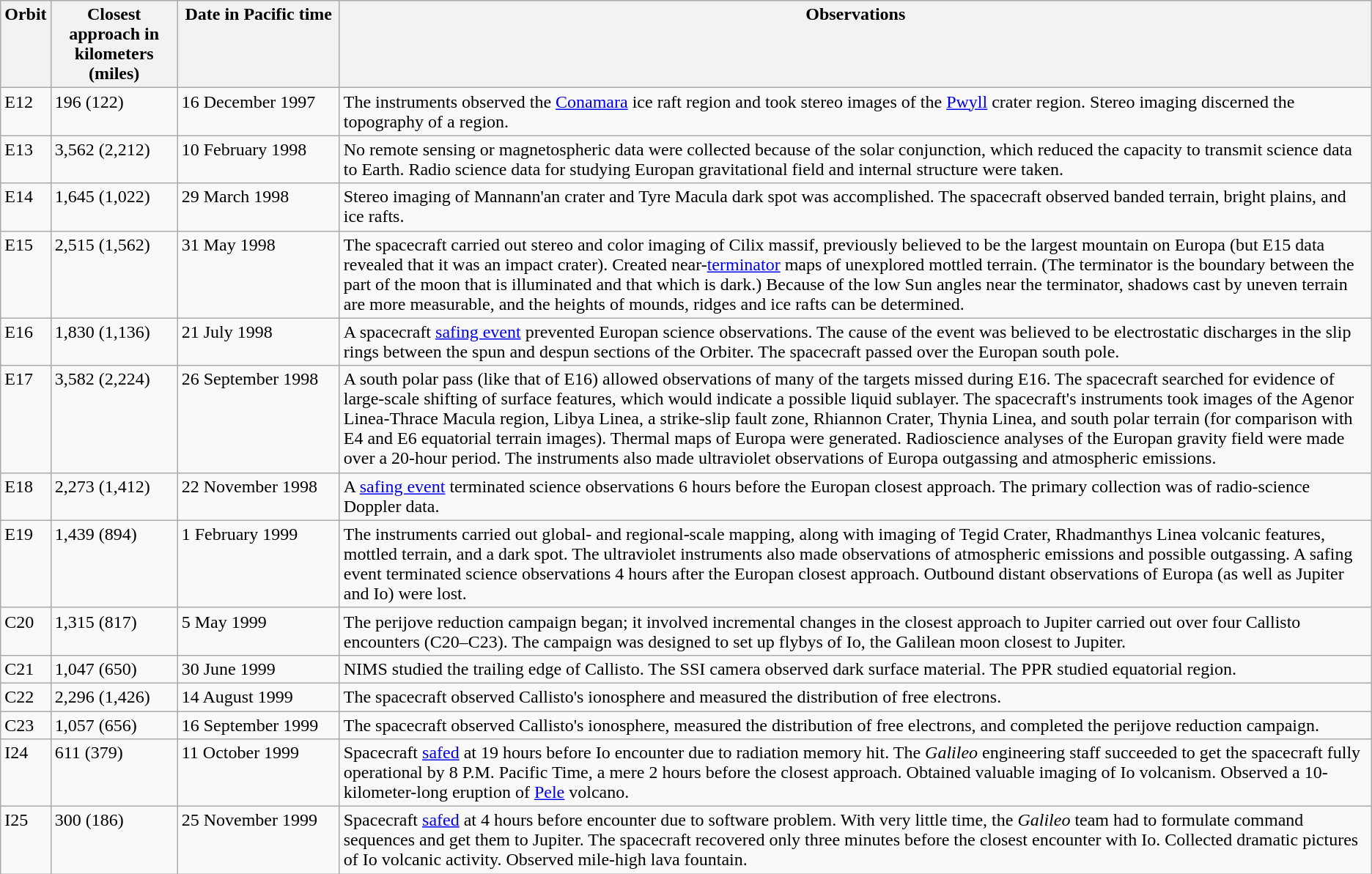<table class='wikitable'>
<tr valign='top'>
<th>Orbit</th>
<th>Closest approach in kilometers (miles)</th>
<th>Date in Pacific time</th>
<th>Observations </th>
</tr>
<tr valign='top'>
<td>E12</td>
<td>196 (122)</td>
<td width = "140px">16 December 1997</td>
<td>The instruments observed the <a href='#'>Conamara</a> ice raft region and took stereo images of the <a href='#'>Pwyll</a> crater region. Stereo imaging discerned the topography of a region.</td>
</tr>
<tr valign='top'>
<td>E13</td>
<td>3,562 (2,212)</td>
<td>10 February 1998</td>
<td>No remote sensing or magnetospheric data were collected because of the solar conjunction, which reduced the capacity to transmit science data to Earth. Radio science data for studying Europan gravitational field and internal structure were taken.</td>
</tr>
<tr valign='top'>
<td>E14</td>
<td>1,645 (1,022)</td>
<td>29 March 1998</td>
<td>Stereo imaging of Mannann'an crater and Tyre Macula dark spot was accomplished. The spacecraft observed banded terrain, bright plains, and ice rafts.</td>
</tr>
<tr valign='top'>
<td>E15</td>
<td>2,515 (1,562)</td>
<td>31 May 1998</td>
<td>The spacecraft carried out stereo and color imaging of Cilix massif, previously believed to be the largest mountain on Europa (but E15 data revealed that it was an impact crater). Created near-<a href='#'>terminator</a> maps of unexplored mottled terrain. (The terminator is the boundary between the part of the moon that is illuminated and that which is dark.) Because of the low Sun angles near the terminator, shadows cast by uneven terrain are more measurable, and the heights of mounds, ridges and ice rafts can be determined.</td>
</tr>
<tr valign='top'>
<td>E16</td>
<td>1,830 (1,136)</td>
<td>21 July 1998</td>
<td>A spacecraft <a href='#'>safing event</a> prevented Europan science observations. The cause of the event was believed to be electrostatic discharges in the slip rings between the spun and despun sections of the Orbiter. The spacecraft passed over the Europan south pole.</td>
</tr>
<tr valign='top'>
<td>E17</td>
<td>3,582 (2,224)</td>
<td>26 September 1998</td>
<td>A south polar pass (like that of E16) allowed observations of many of the targets missed during E16. The spacecraft searched for evidence of large-scale shifting of surface features, which would indicate a possible liquid sublayer. The spacecraft's instruments took images of the Agenor Linea-Thrace Macula region, Libya Linea, a strike-slip fault zone, Rhiannon Crater, Thynia Linea, and south polar terrain (for comparison with E4 and E6 equatorial terrain images). Thermal maps of Europa were generated. Radioscience analyses of the Europan gravity field were made over a 20-hour period. The instruments also made ultraviolet observations of Europa outgassing and atmospheric emissions.</td>
</tr>
<tr valign='top'>
<td>E18</td>
<td>2,273 (1,412)</td>
<td>22 November 1998</td>
<td>A <a href='#'>safing event</a> terminated science observations 6 hours before the Europan closest approach. The primary collection was of radio-science Doppler data.</td>
</tr>
<tr valign='top'>
<td>E19</td>
<td>1,439 (894)</td>
<td>1 February 1999</td>
<td>The instruments carried out global- and regional-scale mapping, along with imaging of Tegid Crater, Rhadmanthys Linea volcanic features, mottled terrain, and a dark spot. The ultraviolet instruments also made observations of atmospheric emissions and possible outgassing. A safing event terminated science observations 4 hours after the Europan closest approach. Outbound distant observations of Europa (as well as Jupiter and Io) were lost.</td>
</tr>
<tr valign='top'>
<td>C20</td>
<td>1,315 (817)</td>
<td>5 May 1999</td>
<td>The perijove reduction campaign began; it involved incremental changes in the closest approach to Jupiter carried out over four Callisto encounters (C20–C23). The campaign was designed to set up flybys of Io, the Galilean moon closest to Jupiter.</td>
</tr>
<tr valign='top'>
<td>C21</td>
<td>1,047 (650)</td>
<td>30 June 1999</td>
<td>NIMS studied the trailing edge of Callisto. The SSI camera observed dark surface material. The PPR studied equatorial region.</td>
</tr>
<tr valign='top'>
<td>C22</td>
<td>2,296 (1,426)</td>
<td>14 August 1999</td>
<td>The spacecraft observed Callisto's ionosphere and measured the distribution of free electrons.</td>
</tr>
<tr valign='top'>
<td>C23</td>
<td>1,057 (656)</td>
<td>16 September 1999</td>
<td>The spacecraft observed Callisto's ionosphere, measured the distribution of free electrons, and completed the perijove reduction campaign.</td>
</tr>
<tr valign='top'>
<td>I24</td>
<td>611 (379)</td>
<td>11 October 1999</td>
<td>Spacecraft <a href='#'>safed</a> at 19 hours before Io encounter due to radiation memory hit. The <em>Galileo</em> engineering staff succeeded to get the spacecraft fully operational by 8 P.M. Pacific Time, a mere 2 hours before the closest approach. Obtained valuable imaging of Io volcanism. Observed a 10-kilometer-long eruption of <a href='#'>Pele</a> volcano.</td>
</tr>
<tr valign='top'>
<td>I25</td>
<td>300 (186)</td>
<td>25 November 1999</td>
<td>Spacecraft <a href='#'>safed</a> at 4 hours before encounter due to software problem. With very little time, the <em>Galileo</em> team had to formulate command sequences and get them to Jupiter. The spacecraft recovered only three minutes before the closest encounter with Io. Collected dramatic pictures of Io volcanic activity. Observed mile-high lava fountain.</td>
</tr>
</table>
